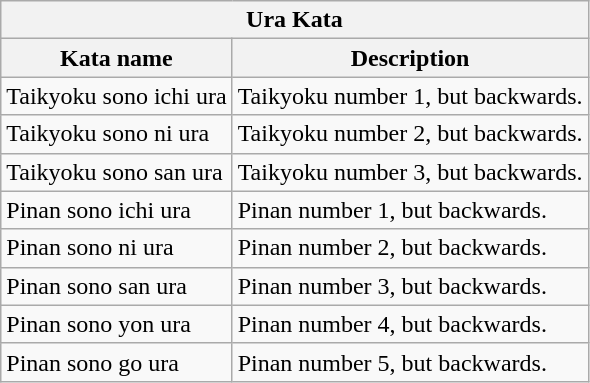<table class="wikitable mw-collapsible mw-collapsed">
<tr>
<th colspan="2">Ura Kata</th>
</tr>
<tr>
<th>Kata name</th>
<th>Description</th>
</tr>
<tr>
<td>Taikyoku sono ichi ura</td>
<td>Taikyoku number 1, but backwards.</td>
</tr>
<tr>
<td>Taikyoku sono ni ura</td>
<td>Taikyoku number 2, but backwards.</td>
</tr>
<tr>
<td>Taikyoku sono san ura</td>
<td>Taikyoku number 3, but backwards.</td>
</tr>
<tr>
<td>Pinan sono ichi ura</td>
<td>Pinan number 1, but backwards.</td>
</tr>
<tr>
<td>Pinan sono ni ura</td>
<td>Pinan number 2, but backwards.</td>
</tr>
<tr>
<td>Pinan sono san ura</td>
<td>Pinan number 3, but backwards.</td>
</tr>
<tr>
<td>Pinan sono yon ura</td>
<td>Pinan number 4, but backwards.</td>
</tr>
<tr>
<td>Pinan sono go ura</td>
<td>Pinan number 5, but backwards.</td>
</tr>
</table>
